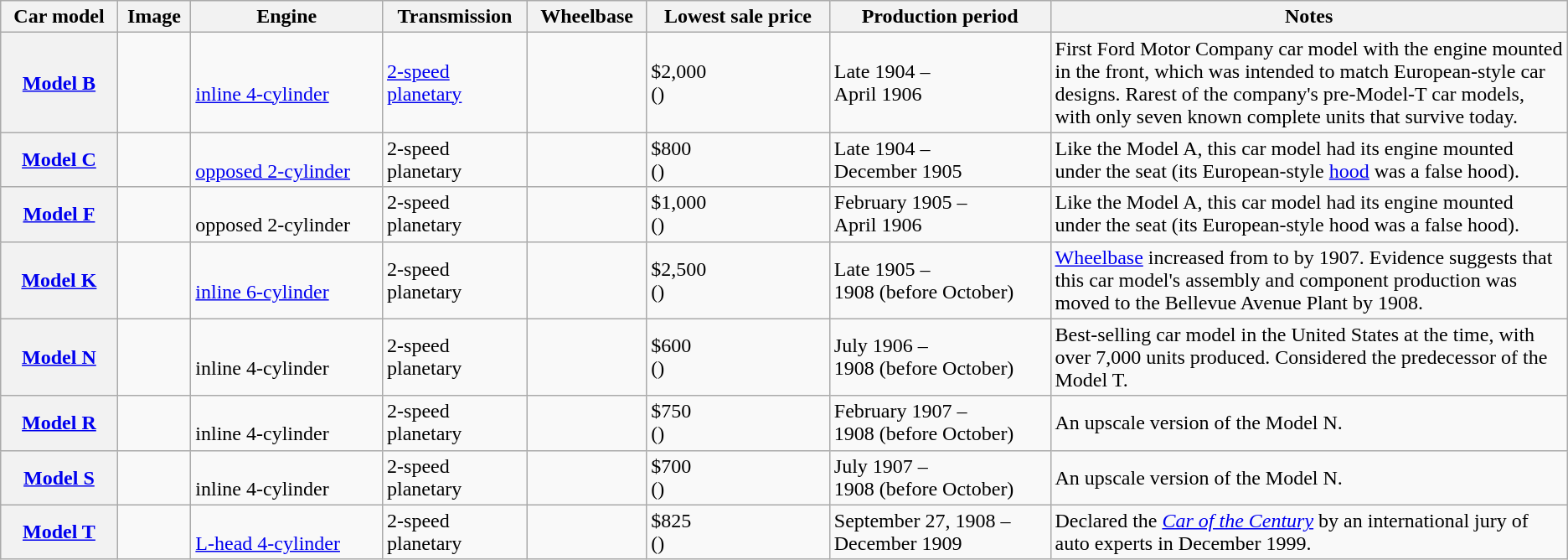<table Class="wikitable plainrowheaders">
<tr>
<th scope="col">Car model</th>
<th scope="col">Image</th>
<th scope="col">Engine</th>
<th scope="col">Transmission</th>
<th scope="col">Wheelbase</th>
<th scope="col">Lowest sale price</th>
<th scope="col">Production period</th>
<th scope="col" style="width:33%;">Notes</th>
</tr>
<tr>
<th scope="row"><a href='#'>Model B</a></th>
<td></td>
<td><br><a href='#'>inline 4-cylinder</a></td>
<td><a href='#'>2-speed<br>planetary</a></td>
<td></td>
<td>$2,000<br>()</td>
<td>Late 1904 –<br>April 1906</td>
<td>First Ford Motor Company car model with the engine mounted in the front, which was intended to match European-style car designs. Rarest of the company's pre-Model-T car models, with only seven known complete units that survive today.</td>
</tr>
<tr>
<th scope="row"><a href='#'>Model C</a></th>
<td></td>
<td><br><a href='#'>opposed 2-cylinder</a></td>
<td>2-speed<br>planetary</td>
<td></td>
<td>$800<br>()</td>
<td>Late 1904 –<br>December 1905</td>
<td>Like the Model A, this car model had its engine mounted under the seat (its European-style <a href='#'>hood</a> was a false hood).</td>
</tr>
<tr>
<th scope="row"><a href='#'>Model F</a></th>
<td></td>
<td><br>opposed 2-cylinder</td>
<td>2-speed<br>planetary</td>
<td></td>
<td>$1,000<br>()</td>
<td>February 1905 –<br>April 1906</td>
<td>Like the Model A, this car model had its engine mounted under the seat (its European-style hood was a false hood).</td>
</tr>
<tr>
<th scope="row"><a href='#'>Model K</a></th>
<td></td>
<td><br><a href='#'>inline 6-cylinder</a></td>
<td>2-speed<br>planetary</td>
<td></td>
<td>$2,500<br>()</td>
<td>Late 1905 –<br>1908 (before October)</td>
<td><a href='#'>Wheelbase</a> increased from  to  by 1907. Evidence suggests that this car model's assembly and component production was moved to the Bellevue Avenue Plant by 1908.</td>
</tr>
<tr>
<th scope="row"><a href='#'>Model N</a></th>
<td></td>
<td><br>inline 4-cylinder</td>
<td>2-speed<br>planetary</td>
<td></td>
<td>$600<br>()</td>
<td>July 1906 –<br>1908 (before October)</td>
<td>Best-selling car model in the United States at the time, with over 7,000 units produced. Considered the predecessor of the Model T.</td>
</tr>
<tr>
<th scope="row"><a href='#'>Model R</a></th>
<td></td>
<td><br>inline 4-cylinder</td>
<td>2-speed<br>planetary</td>
<td></td>
<td>$750<br>()</td>
<td>February 1907 –<br>1908 (before October)</td>
<td>An upscale version of the Model N.</td>
</tr>
<tr>
<th scope="row"><a href='#'>Model S</a></th>
<td></td>
<td><br>inline 4-cylinder</td>
<td>2-speed<br>planetary</td>
<td></td>
<td>$700<br>()</td>
<td>July 1907 –<br>1908 (before October)</td>
<td>An upscale version of the Model N.</td>
</tr>
<tr>
<th scope="row"><a href='#'>Model T</a></th>
<td></td>
<td><br><a href='#'>L-head 4-cylinder</a></td>
<td>2-speed<br>planetary</td>
<td></td>
<td>$825<br>()</td>
<td>September 27, 1908 –<br>December 1909</td>
<td>Declared the <em><a href='#'>Car of the Century</a></em> by an international jury of auto experts in December 1999.</td>
</tr>
</table>
